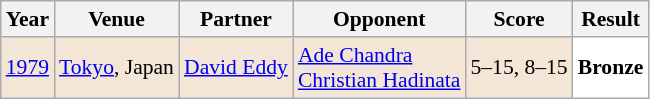<table class="sortable wikitable" style="font-size: 90%;">
<tr>
<th>Year</th>
<th>Venue</th>
<th>Partner</th>
<th>Opponent</th>
<th>Score</th>
<th>Result</th>
</tr>
<tr style="background:#F3E6D7">
<td align="center"><a href='#'>1979</a></td>
<td align="left"><a href='#'>Tokyo</a>, Japan</td>
<td align="left"> <a href='#'>David Eddy</a></td>
<td align="left"> <a href='#'>Ade Chandra</a><br> <a href='#'>Christian Hadinata</a></td>
<td align="left">5–15, 8–15</td>
<td style="text-align:left; background: white"> <strong>Bronze</strong></td>
</tr>
</table>
